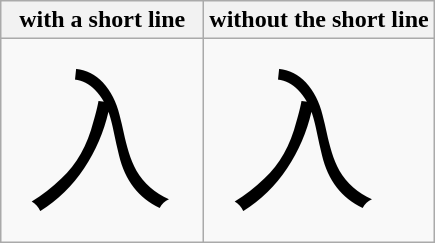<table class="wikitable">
<tr>
<th>with a short line</th>
<th>without the short line</th>
</tr>
<tr style="font-size:6em;font-family:serif;line-height:100%;">
<td lang="ja">入</td>
<td lang="zh-cn">入</td>
</tr>
</table>
